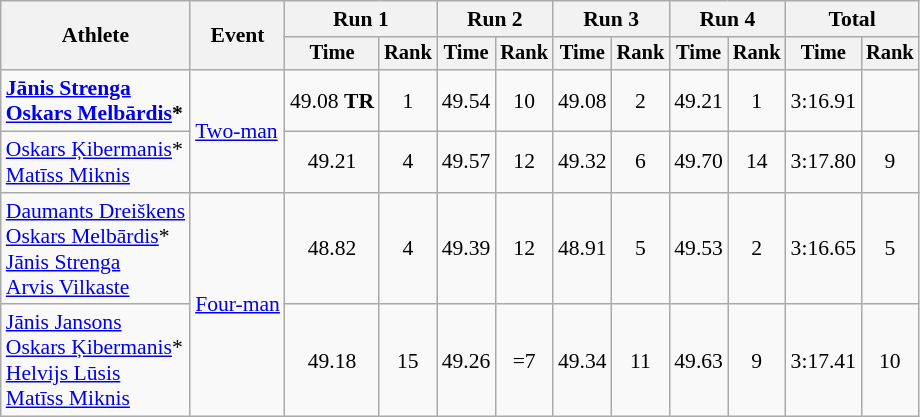<table class="wikitable" style="font-size:90%">
<tr>
<th rowspan="2">Athlete</th>
<th rowspan="2">Event</th>
<th colspan="2">Run 1</th>
<th colspan="2">Run 2</th>
<th colspan="2">Run 3</th>
<th colspan="2">Run 4</th>
<th colspan="2">Total</th>
</tr>
<tr style="font-size:95%">
<th>Time</th>
<th>Rank</th>
<th>Time</th>
<th>Rank</th>
<th>Time</th>
<th>Rank</th>
<th>Time</th>
<th>Rank</th>
<th>Time</th>
<th>Rank</th>
</tr>
<tr align=center>
<td align=left><strong><a href='#'>Jānis Strenga</a><br><a href='#'>Oskars Melbārdis</a>*</strong></td>
<td align=left rowspan=2><a href='#'>Two-man</a></td>
<td>49.08 <strong>TR</strong></td>
<td>1</td>
<td>49.54</td>
<td>10</td>
<td>49.08</td>
<td>2</td>
<td>49.21</td>
<td>1</td>
<td>3:16.91</td>
<td></td>
</tr>
<tr align=center>
<td align=left><a href='#'>Oskars Ķibermanis</a>*<br><a href='#'>Matīss Miknis</a></td>
<td>49.21</td>
<td>4</td>
<td>49.57</td>
<td>12</td>
<td>49.32</td>
<td>6</td>
<td>49.70</td>
<td>14</td>
<td>3:17.80</td>
<td>9</td>
</tr>
<tr align=center>
<td align=left><a href='#'>Daumants Dreiškens</a><br><a href='#'>Oskars Melbārdis</a>*<br><a href='#'>Jānis Strenga</a><br><a href='#'>Arvis Vilkaste</a></td>
<td align=left rowspan=2><a href='#'>Four-man</a></td>
<td>48.82</td>
<td>4</td>
<td>49.39</td>
<td>12</td>
<td>48.91</td>
<td>5</td>
<td>49.53</td>
<td>2</td>
<td>3:16.65</td>
<td>5</td>
</tr>
<tr align=center>
<td align=left><a href='#'>Jānis Jansons</a><br><a href='#'>Oskars Ķibermanis</a>*<br><a href='#'>Helvijs Lūsis</a><br><a href='#'>Matīss Miknis</a></td>
<td>49.18</td>
<td>15</td>
<td>49.26</td>
<td>=7</td>
<td>49.34</td>
<td>11</td>
<td>49.63</td>
<td>9</td>
<td>3:17.41</td>
<td>10</td>
</tr>
</table>
